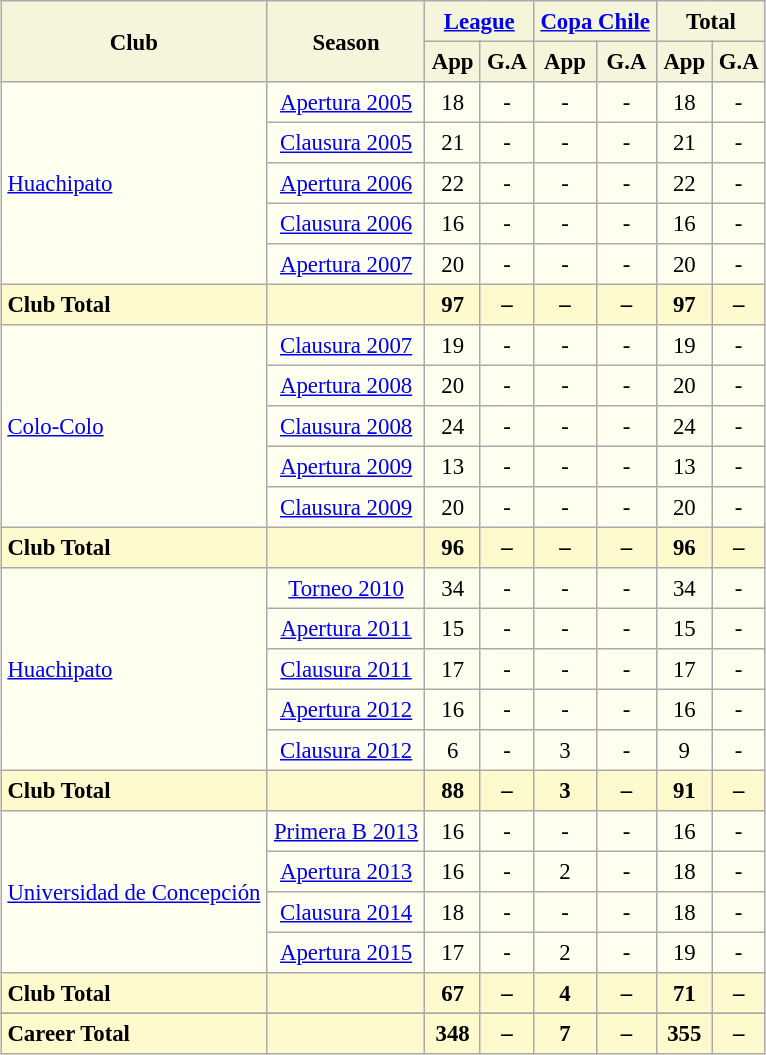<table border=1 align=center cellpadding=4 cellspacing=2 style="background: ivory; font-size: 95%; border: 1px #aaaaaa solid; border-collapse: collapse; clear:center">
<tr style="background:beige">
<th rowspan="2">Club</th>
<th rowspan="2">Season</th>
<th colspan="2"><a href='#'>League</a></th>
<th colspan="2"><a href='#'>Copa Chile</a></th>
<th colspan="2">Total</th>
</tr>
<tr style="background:beige">
<th>App</th>
<th>G.A</th>
<th>App</th>
<th>G.A</th>
<th>App</th>
<th>G.A</th>
</tr>
<tr>
<td rowspan="5"><a href='#'>Huachipato</a></td>
<td align="center"><a href='#'>Apertura 2005</a></td>
<td align="center">18</td>
<td align="center">-</td>
<td align="center">-</td>
<td align="center">-</td>
<td align="center">18</td>
<td align="center">-</td>
</tr>
<tr>
<td align="center"><a href='#'>Clausura 2005</a></td>
<td align="center">21</td>
<td align="center">-</td>
<td align="center">-</td>
<td align="center">-</td>
<td align="center">21</td>
<td align="center">-</td>
</tr>
<tr>
<td align="center"><a href='#'>Apertura 2006</a></td>
<td align="center">22</td>
<td align="center">-</td>
<td align="center">-</td>
<td align="center">-</td>
<td align="center">22</td>
<td align="center">-</td>
</tr>
<tr>
<td align="center"><a href='#'>Clausura 2006</a></td>
<td align="center">16</td>
<td align="center">-</td>
<td align="center">-</td>
<td align="center">-</td>
<td align="center">16</td>
<td align="center">-</td>
</tr>
<tr>
<td align="center"><a href='#'>Apertura 2007</a></td>
<td align="center">20</td>
<td align="center">-</td>
<td align="center">-</td>
<td align="center">-</td>
<td align="center">20</td>
<td align="center">-</td>
</tr>
<tr style="background:lemonchiffon">
<th colspan="1" align="left">Club Total</th>
<th></th>
<th>97</th>
<th>–</th>
<th>–</th>
<th>–</th>
<th>97</th>
<th>–</th>
</tr>
<tr>
<td rowspan="5"><a href='#'>Colo-Colo</a></td>
<td align="center"><a href='#'>Clausura 2007</a></td>
<td align="center">19</td>
<td align="center">-</td>
<td align="center">-</td>
<td align="center">-</td>
<td align="center">19</td>
<td align="center">-</td>
</tr>
<tr>
<td align="center"><a href='#'>Apertura 2008</a></td>
<td align="center">20</td>
<td align="center">-</td>
<td align="center">-</td>
<td align="center">-</td>
<td align="center">20</td>
<td align="center">-</td>
</tr>
<tr>
<td align="center"><a href='#'>Clausura 2008</a></td>
<td align="center">24</td>
<td align="center">-</td>
<td align="center">-</td>
<td align="center">-</td>
<td align="center">24</td>
<td align="center">-</td>
</tr>
<tr>
<td align="center"><a href='#'>Apertura 2009</a></td>
<td align="center">13</td>
<td align="center">-</td>
<td align="center">-</td>
<td align="center">-</td>
<td align="center">13</td>
<td align="center">-</td>
</tr>
<tr>
<td align="center"><a href='#'>Clausura 2009</a></td>
<td align="center">20</td>
<td align="center">-</td>
<td align="center">-</td>
<td align="center">-</td>
<td align="center">20</td>
<td align="center">-</td>
</tr>
<tr style="background:lemonchiffon">
<th colspan="1" align="left">Club Total</th>
<th></th>
<th>96</th>
<th>–</th>
<th>–</th>
<th>–</th>
<th>96</th>
<th>–</th>
</tr>
<tr>
<td rowspan="5"><a href='#'>Huachipato</a></td>
<td align="center"><a href='#'>Torneo 2010</a></td>
<td align="center">34</td>
<td align="center">-</td>
<td align="center">-</td>
<td align="center">-</td>
<td align="center">34</td>
<td align="center">-</td>
</tr>
<tr>
<td align="center"><a href='#'>Apertura 2011</a></td>
<td align="center">15</td>
<td align="center">-</td>
<td align="center">-</td>
<td align="center">-</td>
<td align="center">15</td>
<td align="center">-</td>
</tr>
<tr>
<td align="center"><a href='#'>Clausura 2011</a></td>
<td align="center">17</td>
<td align="center">-</td>
<td align="center">-</td>
<td align="center">-</td>
<td align="center">17</td>
<td align="center">-</td>
</tr>
<tr>
<td align="center"><a href='#'>Apertura 2012</a></td>
<td align="center">16</td>
<td align="center">-</td>
<td align="center">-</td>
<td align="center">-</td>
<td align="center">16</td>
<td align="center">-</td>
</tr>
<tr>
<td align="center"><a href='#'>Clausura 2012</a></td>
<td align="center">6</td>
<td align="center">-</td>
<td align="center">3</td>
<td align="center">-</td>
<td align="center">9</td>
<td align="center">-</td>
</tr>
<tr style="background:lemonchiffon">
<th colspan="1" align="left">Club Total</th>
<th></th>
<th>88</th>
<th>–</th>
<th>3</th>
<th>–</th>
<th>91</th>
<th>–</th>
</tr>
<tr>
<td rowspan="4"><a href='#'>Universidad de Concepción</a></td>
<td align="center"><a href='#'>Primera B 2013</a></td>
<td align="center">16</td>
<td align="center">-</td>
<td align="center">-</td>
<td align="center">-</td>
<td align="center">16</td>
<td align="center">-</td>
</tr>
<tr>
<td align="center"><a href='#'>Apertura 2013</a></td>
<td align="center">16</td>
<td align="center">-</td>
<td align="center">2</td>
<td align="center">-</td>
<td align="center">18</td>
<td align="center">-</td>
</tr>
<tr>
<td align="center"><a href='#'>Clausura 2014</a></td>
<td align="center">18</td>
<td align="center">-</td>
<td align="center">-</td>
<td align="center">-</td>
<td align="center">18</td>
<td align="center">-</td>
</tr>
<tr>
<td align="center"><a href='#'>Apertura 2015</a></td>
<td align="center">17</td>
<td align="center">-</td>
<td align="center">2</td>
<td align="center">-</td>
<td align="center">19</td>
<td align="center">-</td>
</tr>
<tr style="background:lemonchiffon">
<th colspan="1" align="left">Club Total</th>
<th></th>
<th>67</th>
<th>–</th>
<th>4</th>
<th>–</th>
<th>71</th>
<th>–</th>
</tr>
<tr>
</tr>
<tr style="background:lemonchiffon">
<th colspan="1" align="left">Career Total</th>
<th></th>
<th>348</th>
<th>–</th>
<th>7</th>
<th>–</th>
<th>355</th>
<th>–</th>
</tr>
</table>
